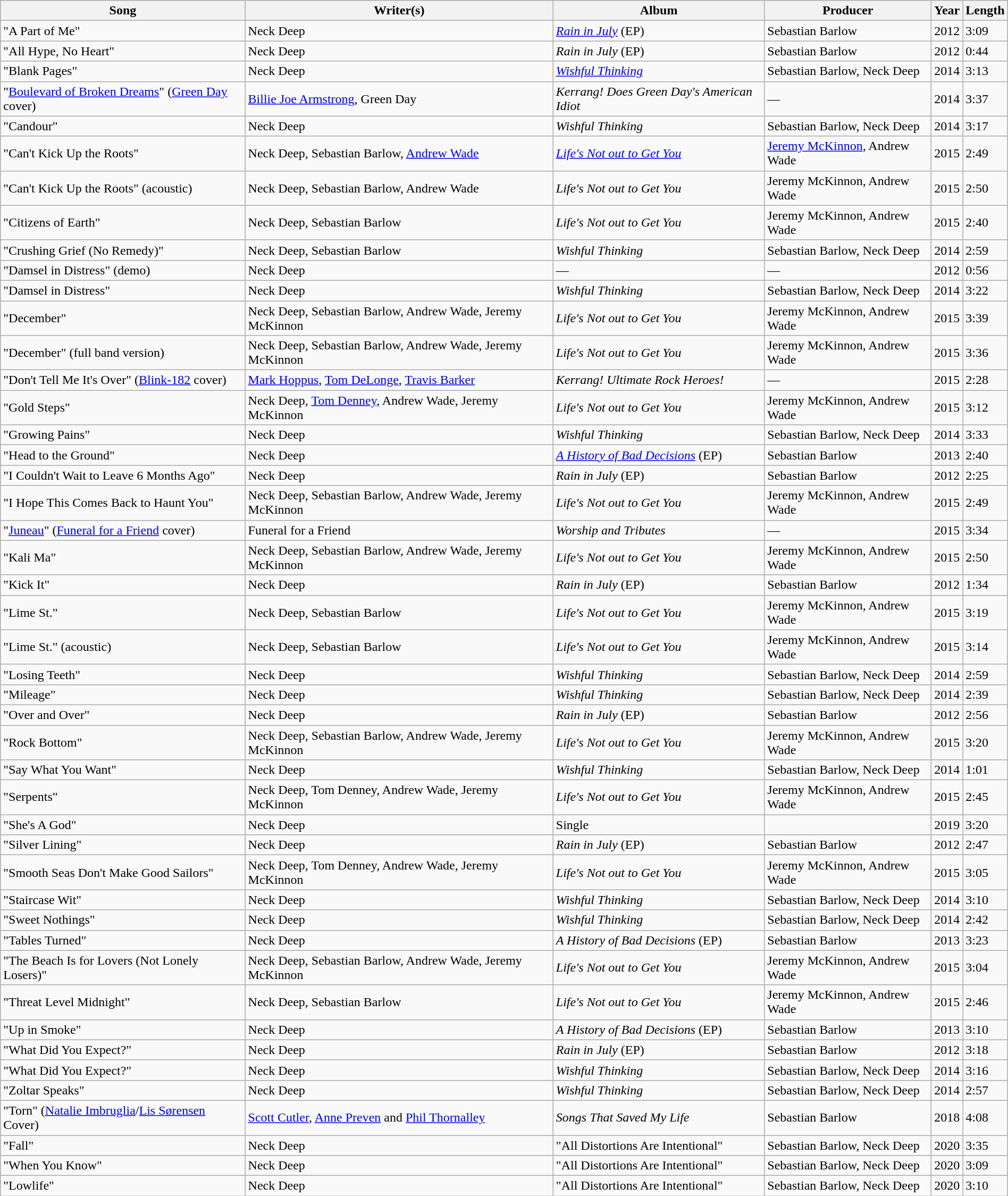<table class="wikitable sortable" style="margin:0.5em auto; clear: both; text-align: left; width:100%">
<tr>
<th>Song</th>
<th>Writer(s)</th>
<th>Album</th>
<th>Producer</th>
<th>Year</th>
<th>Length</th>
</tr>
<tr>
<td>"A Part of Me"</td>
<td>Neck Deep</td>
<td><em><a href='#'>Rain in July</a></em> (EP)</td>
<td>Sebastian Barlow</td>
<td>2012</td>
<td>3:09</td>
</tr>
<tr>
<td>"All Hype, No Heart"</td>
<td>Neck Deep</td>
<td><em>Rain in July</em> (EP)</td>
<td>Sebastian Barlow</td>
<td>2012</td>
<td>0:44</td>
</tr>
<tr>
<td>"Blank Pages"</td>
<td>Neck Deep</td>
<td><em><a href='#'>Wishful Thinking</a></em></td>
<td>Sebastian Barlow, Neck Deep</td>
<td>2014</td>
<td>3:13</td>
</tr>
<tr>
<td>"<a href='#'>Boulevard of Broken Dreams</a>" (<a href='#'>Green Day</a> cover)</td>
<td><a href='#'>Billie Joe Armstrong</a>, Green Day</td>
<td><em>Kerrang! Does Green Day's American Idiot</em></td>
<td>—</td>
<td>2014</td>
<td>3:37</td>
</tr>
<tr>
<td>"Candour"</td>
<td>Neck Deep</td>
<td><em>Wishful Thinking</em></td>
<td>Sebastian Barlow, Neck Deep</td>
<td>2014</td>
<td>3:17</td>
</tr>
<tr>
<td>"Can't Kick Up the Roots"</td>
<td>Neck Deep, Sebastian Barlow, <a href='#'>Andrew Wade</a></td>
<td><em><a href='#'>Life's Not out to Get You</a></em></td>
<td><a href='#'>Jeremy McKinnon</a>, Andrew Wade</td>
<td>2015</td>
<td>2:49</td>
</tr>
<tr>
<td>"Can't Kick Up the Roots" (acoustic)</td>
<td>Neck Deep, Sebastian Barlow, Andrew Wade</td>
<td><em>Life's Not out to Get You</em></td>
<td>Jeremy McKinnon, Andrew Wade</td>
<td>2015</td>
<td>2:50</td>
</tr>
<tr>
<td>"Citizens of Earth"</td>
<td>Neck Deep, Sebastian Barlow</td>
<td><em>Life's Not out to Get You</em></td>
<td>Jeremy McKinnon, Andrew Wade</td>
<td>2015</td>
<td>2:40</td>
</tr>
<tr>
<td>"Crushing Grief (No Remedy)"</td>
<td>Neck Deep, Sebastian Barlow</td>
<td><em>Wishful Thinking</em></td>
<td>Sebastian Barlow, Neck Deep</td>
<td>2014</td>
<td>2:59</td>
</tr>
<tr>
<td>"Damsel in Distress" (demo)</td>
<td>Neck Deep</td>
<td>—</td>
<td>—</td>
<td>2012</td>
<td>0:56</td>
</tr>
<tr>
<td>"Damsel in Distress"</td>
<td>Neck Deep</td>
<td><em>Wishful Thinking</em></td>
<td>Sebastian Barlow, Neck Deep</td>
<td>2014</td>
<td>3:22</td>
</tr>
<tr>
<td>"December"</td>
<td>Neck Deep, Sebastian Barlow, Andrew Wade, Jeremy McKinnon</td>
<td><em>Life's Not out to Get You</em></td>
<td>Jeremy McKinnon, Andrew Wade</td>
<td>2015</td>
<td>3:39</td>
</tr>
<tr>
<td>"December" (full band version)</td>
<td>Neck Deep, Sebastian Barlow, Andrew Wade, Jeremy McKinnon</td>
<td><em>Life's Not out to Get You</em></td>
<td>Jeremy McKinnon, Andrew Wade</td>
<td>2015</td>
<td>3:36</td>
</tr>
<tr>
<td>"Don't Tell Me It's Over" (<a href='#'>Blink-182</a> cover)</td>
<td><a href='#'>Mark Hoppus</a>, <a href='#'>Tom DeLonge</a>, <a href='#'>Travis Barker</a></td>
<td><em>Kerrang! Ultimate Rock Heroes!</em></td>
<td>—</td>
<td>2015</td>
<td>2:28</td>
</tr>
<tr>
<td>"Gold Steps"</td>
<td>Neck Deep, <a href='#'>Tom Denney</a>, Andrew Wade, Jeremy McKinnon</td>
<td><em>Life's Not out to Get You</em></td>
<td>Jeremy McKinnon, Andrew Wade</td>
<td>2015</td>
<td>3:12</td>
</tr>
<tr>
<td>"Growing Pains"</td>
<td>Neck Deep</td>
<td><em>Wishful Thinking</em></td>
<td>Sebastian Barlow, Neck Deep</td>
<td>2014</td>
<td>3:33</td>
</tr>
<tr>
<td>"Head to the Ground"</td>
<td>Neck Deep</td>
<td><em><a href='#'>A History of Bad Decisions</a></em> (EP)</td>
<td>Sebastian Barlow</td>
<td>2013</td>
<td>2:40</td>
</tr>
<tr>
<td>"I Couldn't Wait to Leave 6 Months Ago"</td>
<td>Neck Deep</td>
<td><em>Rain in July</em> (EP)</td>
<td>Sebastian Barlow</td>
<td>2012</td>
<td>2:25</td>
</tr>
<tr>
<td>"I Hope This Comes Back to Haunt You"</td>
<td>Neck Deep, Sebastian Barlow, Andrew Wade, Jeremy McKinnon</td>
<td><em>Life's Not out to Get You</em></td>
<td>Jeremy McKinnon, Andrew Wade</td>
<td>2015</td>
<td>2:49</td>
</tr>
<tr>
<td>"<a href='#'>Juneau</a>" (<a href='#'>Funeral for a Friend</a> cover)</td>
<td>Funeral for a Friend</td>
<td><em>Worship and Tributes</em></td>
<td>—</td>
<td>2015</td>
<td>3:34</td>
</tr>
<tr>
<td>"Kali Ma"</td>
<td>Neck Deep, Sebastian Barlow, Andrew Wade, Jeremy McKinnon</td>
<td><em>Life's Not out to Get You</em></td>
<td>Jeremy McKinnon, Andrew Wade</td>
<td>2015</td>
<td>2:50</td>
</tr>
<tr>
<td>"Kick It"</td>
<td>Neck Deep</td>
<td><em>Rain in July</em> (EP)</td>
<td>Sebastian Barlow</td>
<td>2012</td>
<td>1:34</td>
</tr>
<tr>
<td>"Lime St."</td>
<td>Neck Deep, Sebastian Barlow</td>
<td><em>Life's Not out to Get You</em></td>
<td>Jeremy McKinnon, Andrew Wade</td>
<td>2015</td>
<td>3:19</td>
</tr>
<tr>
<td>"Lime St." (acoustic)</td>
<td>Neck Deep, Sebastian Barlow</td>
<td><em>Life's Not out to Get You</em></td>
<td>Jeremy McKinnon, Andrew Wade</td>
<td>2015</td>
<td>3:14</td>
</tr>
<tr>
<td>"Losing Teeth"</td>
<td>Neck Deep</td>
<td><em>Wishful Thinking</em></td>
<td>Sebastian Barlow, Neck Deep</td>
<td>2014</td>
<td>2:59</td>
</tr>
<tr>
<td>"Mileage"</td>
<td>Neck Deep</td>
<td><em>Wishful Thinking</em></td>
<td>Sebastian Barlow, Neck Deep</td>
<td>2014</td>
<td>2:39</td>
</tr>
<tr>
<td>"Over and Over"</td>
<td>Neck Deep</td>
<td><em>Rain in July</em> (EP)</td>
<td>Sebastian Barlow</td>
<td>2012</td>
<td>2:56</td>
</tr>
<tr>
<td>"Rock Bottom"</td>
<td>Neck Deep, Sebastian Barlow, Andrew Wade, Jeremy McKinnon</td>
<td><em>Life's Not out to Get You</em></td>
<td>Jeremy McKinnon, Andrew Wade</td>
<td>2015</td>
<td>3:20</td>
</tr>
<tr>
<td>"Say What You Want"</td>
<td>Neck Deep</td>
<td><em>Wishful Thinking</em></td>
<td>Sebastian Barlow, Neck Deep</td>
<td>2014</td>
<td>1:01</td>
</tr>
<tr>
<td>"Serpents"</td>
<td>Neck Deep, Tom Denney, Andrew Wade, Jeremy McKinnon</td>
<td><em>Life's Not out to Get You</em></td>
<td>Jeremy McKinnon, Andrew Wade</td>
<td>2015</td>
<td>2:45</td>
</tr>
<tr>
<td>"She's A God"</td>
<td>Neck Deep</td>
<td>Single</td>
<td></td>
<td>2019</td>
<td>3:20</td>
</tr>
<tr>
<td>"Silver Lining"</td>
<td>Neck Deep</td>
<td><em>Rain in July</em> (EP)</td>
<td>Sebastian Barlow</td>
<td>2012</td>
<td>2:47</td>
</tr>
<tr>
<td>"Smooth Seas Don't Make Good Sailors"</td>
<td>Neck Deep, Tom Denney, Andrew Wade, Jeremy McKinnon</td>
<td><em>Life's Not out to Get You</em></td>
<td>Jeremy McKinnon, Andrew Wade</td>
<td>2015</td>
<td>3:05</td>
</tr>
<tr>
<td>"Staircase Wit"</td>
<td>Neck Deep</td>
<td><em>Wishful Thinking</em></td>
<td>Sebastian Barlow, Neck Deep</td>
<td>2014</td>
<td>3:10</td>
</tr>
<tr>
<td>"Sweet Nothings"</td>
<td>Neck Deep</td>
<td><em>Wishful Thinking</em></td>
<td>Sebastian Barlow, Neck Deep</td>
<td>2014</td>
<td>2:42</td>
</tr>
<tr>
<td>"Tables Turned"</td>
<td>Neck Deep</td>
<td><em>A History of Bad Decisions</em> (EP)</td>
<td>Sebastian Barlow</td>
<td>2013</td>
<td>3:23</td>
</tr>
<tr>
<td>"The Beach Is for Lovers (Not Lonely Losers)"</td>
<td>Neck Deep, Sebastian Barlow, Andrew Wade, Jeremy McKinnon</td>
<td><em>Life's Not out to Get You</em></td>
<td>Jeremy McKinnon, Andrew Wade</td>
<td>2015</td>
<td>3:04</td>
</tr>
<tr>
<td>"Threat Level Midnight"</td>
<td>Neck Deep, Sebastian Barlow</td>
<td><em>Life's Not out to Get You</em></td>
<td>Jeremy McKinnon, Andrew Wade</td>
<td>2015</td>
<td>2:46</td>
</tr>
<tr>
<td>"Up in Smoke"</td>
<td>Neck Deep</td>
<td><em>A History of Bad Decisions</em> (EP)</td>
<td>Sebastian Barlow</td>
<td>2013</td>
<td>3:10</td>
</tr>
<tr>
<td>"What Did You Expect?"</td>
<td>Neck Deep</td>
<td><em>Rain in July</em> (EP)</td>
<td>Sebastian Barlow</td>
<td>2012</td>
<td>3:18</td>
</tr>
<tr>
<td>"What Did You Expect?"</td>
<td>Neck Deep</td>
<td><em>Wishful Thinking</em></td>
<td>Sebastian Barlow, Neck Deep</td>
<td>2014</td>
<td>3:16</td>
</tr>
<tr>
<td>"Zoltar Speaks"</td>
<td>Neck Deep</td>
<td><em>Wishful Thinking</em></td>
<td>Sebastian Barlow, Neck Deep</td>
<td>2014</td>
<td>2:57</td>
</tr>
<tr>
<td>"Torn" (<a href='#'>Natalie Imbruglia</a>/<a href='#'>Lis Sørensen</a> Cover)</td>
<td><a href='#'>Scott Cutler</a>, <a href='#'>Anne Preven</a> and <a href='#'>Phil Thornalley</a></td>
<td><em>Songs That Saved My Life</em></td>
<td>Sebastian Barlow</td>
<td>2018</td>
<td>4:08</td>
</tr>
<tr>
<td>"Fall"</td>
<td>Neck Deep</td>
<td>"All Distortions Are Intentional"</td>
<td>Sebastian Barlow, Neck Deep</td>
<td>2020</td>
<td>3:35</td>
</tr>
<tr>
<td>"When You Know"</td>
<td>Neck Deep</td>
<td>"All Distortions Are Intentional"</td>
<td>Sebastian Barlow, Neck Deep</td>
<td>2020</td>
<td>3:09</td>
</tr>
<tr>
<td>"Lowlife"</td>
<td>Neck Deep</td>
<td>"All Distortions Are Intentional"</td>
<td>Sebastian Barlow, Neck Deep</td>
<td>2020</td>
<td>3:10</td>
</tr>
</table>
